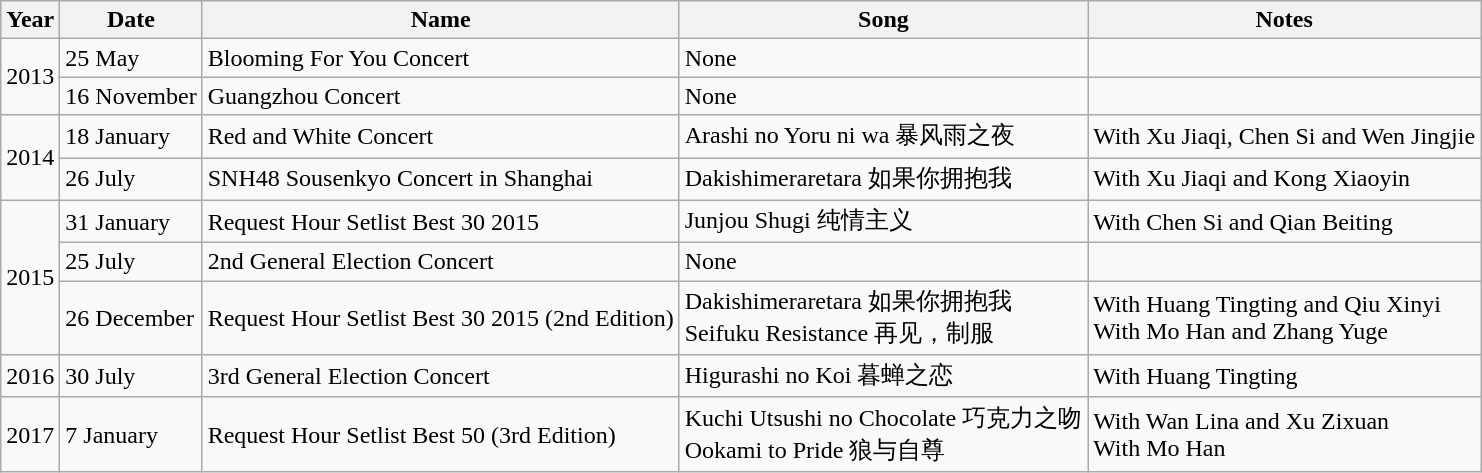<table class="wikitable">
<tr>
<th>Year</th>
<th>Date</th>
<th>Name</th>
<th>Song</th>
<th>Notes</th>
</tr>
<tr>
<td rowspan="2">2013</td>
<td>25 May</td>
<td>Blooming For You Concert</td>
<td>None</td>
<td></td>
</tr>
<tr>
<td>16 November</td>
<td>Guangzhou Concert</td>
<td>None</td>
<td></td>
</tr>
<tr>
<td rowspan="2">2014</td>
<td>18 January</td>
<td>Red and White Concert</td>
<td>Arashi no Yoru ni wa 暴风雨之夜</td>
<td>With Xu Jiaqi, Chen Si and Wen Jingjie</td>
</tr>
<tr>
<td>26 July</td>
<td>SNH48 Sousenkyo Concert in Shanghai</td>
<td>Dakishimeraretara 如果你拥抱我</td>
<td>With Xu Jiaqi and Kong Xiaoyin</td>
</tr>
<tr>
<td rowspan="3">2015</td>
<td>31 January</td>
<td>Request Hour Setlist Best 30 2015</td>
<td>Junjou Shugi 纯情主义</td>
<td>With Chen Si and Qian Beiting</td>
</tr>
<tr>
<td>25 July</td>
<td>2nd General Election Concert</td>
<td>None</td>
<td></td>
</tr>
<tr>
<td>26 December</td>
<td>Request Hour Setlist Best 30 2015 (2nd Edition)</td>
<td>Dakishimeraretara 如果你拥抱我 <br> Seifuku Resistance 再见，制服</td>
<td>With Huang Tingting and Qiu Xinyi <br> With Mo Han and Zhang Yuge</td>
</tr>
<tr>
<td>2016</td>
<td>30 July</td>
<td>3rd General Election Concert</td>
<td>Higurashi no Koi 暮蝉之恋</td>
<td>With Huang Tingting</td>
</tr>
<tr>
<td>2017</td>
<td>7 January</td>
<td>Request Hour Setlist Best 50 (3rd Edition)</td>
<td>Kuchi Utsushi no Chocolate 巧克力之吻 <br> Ookami to Pride 狼与自尊</td>
<td>With Wan Lina and Xu Zixuan <br> With Mo Han</td>
</tr>
</table>
